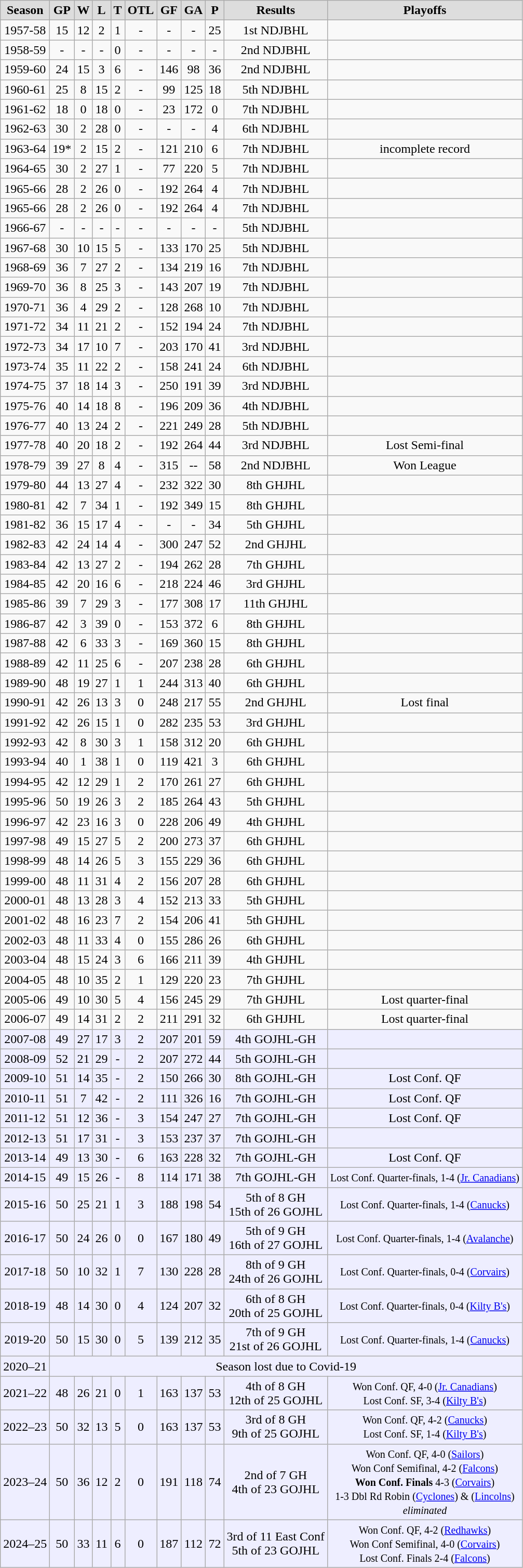<table class="wikitable">
<tr align="center"  bgcolor="#dddddd">
<td><strong>Season</strong></td>
<td><strong>GP</strong></td>
<td><strong>W</strong></td>
<td><strong>L</strong></td>
<td><strong>T</strong></td>
<td><strong>OTL</strong></td>
<td><strong>GF</strong></td>
<td><strong>GA</strong></td>
<td><strong>P</strong></td>
<td><strong>Results</strong></td>
<td><strong>Playoffs</strong></td>
</tr>
<tr align="center">
<td>1957-58</td>
<td>15</td>
<td>12</td>
<td>2</td>
<td>1</td>
<td>-</td>
<td>-</td>
<td>-</td>
<td>25</td>
<td>1st NDJBHL</td>
<td></td>
</tr>
<tr align="center">
<td>1958-59</td>
<td>-</td>
<td>-</td>
<td>-</td>
<td>0</td>
<td>-</td>
<td>-</td>
<td>-</td>
<td>-</td>
<td>2nd NDJBHL</td>
<td></td>
</tr>
<tr align="center">
<td>1959-60</td>
<td>24</td>
<td>15</td>
<td>3</td>
<td>6</td>
<td>-</td>
<td>146</td>
<td>98</td>
<td>36</td>
<td>2nd NDJBHL</td>
<td></td>
</tr>
<tr align="center">
<td>1960-61</td>
<td>25</td>
<td>8</td>
<td>15</td>
<td>2</td>
<td>-</td>
<td>99</td>
<td>125</td>
<td>18</td>
<td>5th NDJBHL</td>
<td></td>
</tr>
<tr align="center">
<td>1961-62</td>
<td>18</td>
<td>0</td>
<td>18</td>
<td>0</td>
<td>-</td>
<td>23</td>
<td>172</td>
<td>0</td>
<td>7th NDJBHL</td>
<td></td>
</tr>
<tr align="center">
<td>1962-63</td>
<td>30</td>
<td>2</td>
<td>28</td>
<td>0</td>
<td>-</td>
<td>-</td>
<td>-</td>
<td>4</td>
<td>6th NDJBHL</td>
<td></td>
</tr>
<tr align="center">
<td>1963-64</td>
<td>19*</td>
<td>2</td>
<td>15</td>
<td>2</td>
<td>-</td>
<td>121</td>
<td>210</td>
<td>6</td>
<td>7th NDJBHL</td>
<td>incomplete record</td>
</tr>
<tr align="center">
<td>1964-65</td>
<td>30</td>
<td>2</td>
<td>27</td>
<td>1</td>
<td>-</td>
<td>77</td>
<td>220</td>
<td>5</td>
<td>7th NDJBHL</td>
<td></td>
</tr>
<tr align="center">
<td>1965-66</td>
<td>28</td>
<td>2</td>
<td>26</td>
<td>0</td>
<td>-</td>
<td>192</td>
<td>264</td>
<td>4</td>
<td>7th NDJBHL</td>
<td></td>
</tr>
<tr align="center">
<td>1965-66</td>
<td>28</td>
<td>2</td>
<td>26</td>
<td>0</td>
<td>-</td>
<td>192</td>
<td>264</td>
<td>4</td>
<td>7th NDJBHL</td>
<td></td>
</tr>
<tr align="center">
<td>1966-67</td>
<td>-</td>
<td>-</td>
<td>-</td>
<td>-</td>
<td>-</td>
<td>-</td>
<td>-</td>
<td>-</td>
<td>5th NDJBHL</td>
<td></td>
</tr>
<tr align="center">
<td>1967-68</td>
<td>30</td>
<td>10</td>
<td>15</td>
<td>5</td>
<td>-</td>
<td>133</td>
<td>170</td>
<td>25</td>
<td>5th NDJBHL</td>
<td></td>
</tr>
<tr align="center">
<td>1968-69</td>
<td>36</td>
<td>7</td>
<td>27</td>
<td>2</td>
<td>-</td>
<td>134</td>
<td>219</td>
<td>16</td>
<td>7th NDJBHL</td>
<td></td>
</tr>
<tr align="center">
<td>1969-70</td>
<td>36</td>
<td>8</td>
<td>25</td>
<td>3</td>
<td>-</td>
<td>143</td>
<td>207</td>
<td>19</td>
<td>7th NDJBHL</td>
<td></td>
</tr>
<tr align="center">
<td>1970-71</td>
<td>36</td>
<td>4</td>
<td>29</td>
<td>2</td>
<td>-</td>
<td>128</td>
<td>268</td>
<td>10</td>
<td>7th NDJBHL</td>
<td></td>
</tr>
<tr align="center">
<td>1971-72</td>
<td>34</td>
<td>11</td>
<td>21</td>
<td>2</td>
<td>-</td>
<td>152</td>
<td>194</td>
<td>24</td>
<td>7th NDJBHL</td>
<td></td>
</tr>
<tr align="center">
<td>1972-73</td>
<td>34</td>
<td>17</td>
<td>10</td>
<td>7</td>
<td>-</td>
<td>203</td>
<td>170</td>
<td>41</td>
<td>3rd NDJBHL</td>
<td></td>
</tr>
<tr align="center">
<td>1973-74</td>
<td>35</td>
<td>11</td>
<td>22</td>
<td>2</td>
<td>-</td>
<td>158</td>
<td>241</td>
<td>24</td>
<td>6th NDJBHL</td>
<td></td>
</tr>
<tr align="center">
<td>1974-75</td>
<td>37</td>
<td>18</td>
<td>14</td>
<td>3</td>
<td>-</td>
<td>250</td>
<td>191</td>
<td>39</td>
<td>3rd NDJBHL</td>
<td></td>
</tr>
<tr align="center">
<td>1975-76</td>
<td>40</td>
<td>14</td>
<td>18</td>
<td>8</td>
<td>-</td>
<td>196</td>
<td>209</td>
<td>36</td>
<td>4th NDJBHL</td>
<td></td>
</tr>
<tr align="center">
<td>1976-77</td>
<td>40</td>
<td>13</td>
<td>24</td>
<td>2</td>
<td>-</td>
<td>221</td>
<td>249</td>
<td>28</td>
<td>5th NDJBHL</td>
<td></td>
</tr>
<tr align="center">
<td>1977-78</td>
<td>40</td>
<td>20</td>
<td>18</td>
<td>2</td>
<td>-</td>
<td>192</td>
<td>264</td>
<td>44</td>
<td>3rd NDJBHL</td>
<td>Lost Semi-final</td>
</tr>
<tr align="center">
<td>1978-79</td>
<td>39</td>
<td>27</td>
<td>8</td>
<td>4</td>
<td>-</td>
<td>315</td>
<td>--</td>
<td>58</td>
<td>2nd NDJBHL</td>
<td>Won League</td>
</tr>
<tr align="center">
<td>1979-80</td>
<td>44</td>
<td>13</td>
<td>27</td>
<td>4</td>
<td>-</td>
<td>232</td>
<td>322</td>
<td>30</td>
<td>8th GHJHL</td>
<td></td>
</tr>
<tr align="center">
<td>1980-81</td>
<td>42</td>
<td>7</td>
<td>34</td>
<td>1</td>
<td>-</td>
<td>192</td>
<td>349</td>
<td>15</td>
<td>8th GHJHL</td>
<td></td>
</tr>
<tr align="center">
<td>1981-82</td>
<td>36</td>
<td>15</td>
<td>17</td>
<td>4</td>
<td>-</td>
<td>-</td>
<td>-</td>
<td>34</td>
<td>5th GHJHL</td>
<td></td>
</tr>
<tr align="center">
<td>1982-83</td>
<td>42</td>
<td>24</td>
<td>14</td>
<td>4</td>
<td>-</td>
<td>300</td>
<td>247</td>
<td>52</td>
<td>2nd GHJHL</td>
<td></td>
</tr>
<tr align="center">
<td>1983-84</td>
<td>42</td>
<td>13</td>
<td>27</td>
<td>2</td>
<td>-</td>
<td>194</td>
<td>262</td>
<td>28</td>
<td>7th GHJHL</td>
<td></td>
</tr>
<tr align="center">
<td>1984-85</td>
<td>42</td>
<td>20</td>
<td>16</td>
<td>6</td>
<td>-</td>
<td>218</td>
<td>224</td>
<td>46</td>
<td>3rd GHJHL</td>
<td></td>
</tr>
<tr align="center">
<td>1985-86</td>
<td>39</td>
<td>7</td>
<td>29</td>
<td>3</td>
<td>-</td>
<td>177</td>
<td>308</td>
<td>17</td>
<td>11th GHJHL</td>
<td></td>
</tr>
<tr align="center">
<td>1986-87</td>
<td>42</td>
<td>3</td>
<td>39</td>
<td>0</td>
<td>-</td>
<td>153</td>
<td>372</td>
<td>6</td>
<td>8th GHJHL</td>
<td></td>
</tr>
<tr align="center">
<td>1987-88</td>
<td>42</td>
<td>6</td>
<td>33</td>
<td>3</td>
<td>-</td>
<td>169</td>
<td>360</td>
<td>15</td>
<td>8th GHJHL</td>
<td></td>
</tr>
<tr align="center">
<td>1988-89</td>
<td>42</td>
<td>11</td>
<td>25</td>
<td>6</td>
<td>-</td>
<td>207</td>
<td>238</td>
<td>28</td>
<td>6th GHJHL</td>
<td></td>
</tr>
<tr align="center">
<td>1989-90</td>
<td>48</td>
<td>19</td>
<td>27</td>
<td>1</td>
<td>1</td>
<td>244</td>
<td>313</td>
<td>40</td>
<td>6th GHJHL</td>
<td></td>
</tr>
<tr align="center">
<td>1990-91</td>
<td>42</td>
<td>26</td>
<td>13</td>
<td>3</td>
<td>0</td>
<td>248</td>
<td>217</td>
<td>55</td>
<td>2nd GHJHL</td>
<td>Lost final</td>
</tr>
<tr align="center">
<td>1991-92</td>
<td>42</td>
<td>26</td>
<td>15</td>
<td>1</td>
<td>0</td>
<td>282</td>
<td>235</td>
<td>53</td>
<td>3rd GHJHL</td>
<td></td>
</tr>
<tr align="center">
<td>1992-93</td>
<td>42</td>
<td>8</td>
<td>30</td>
<td>3</td>
<td>1</td>
<td>158</td>
<td>312</td>
<td>20</td>
<td>6th GHJHL</td>
<td></td>
</tr>
<tr align="center">
<td>1993-94</td>
<td>40</td>
<td>1</td>
<td>38</td>
<td>1</td>
<td>0</td>
<td>119</td>
<td>421</td>
<td>3</td>
<td>6th GHJHL</td>
<td></td>
</tr>
<tr align="center">
<td>1994-95</td>
<td>42</td>
<td>12</td>
<td>29</td>
<td>1</td>
<td>2</td>
<td>170</td>
<td>261</td>
<td>27</td>
<td>6th GHJHL</td>
<td></td>
</tr>
<tr align="center">
<td>1995-96</td>
<td>50</td>
<td>19</td>
<td>26</td>
<td>3</td>
<td>2</td>
<td>185</td>
<td>264</td>
<td>43</td>
<td>5th GHJHL</td>
<td></td>
</tr>
<tr align="center">
<td>1996-97</td>
<td>42</td>
<td>23</td>
<td>16</td>
<td>3</td>
<td>0</td>
<td>228</td>
<td>206</td>
<td>49</td>
<td>4th GHJHL</td>
<td></td>
</tr>
<tr align="center">
<td>1997-98</td>
<td>49</td>
<td>15</td>
<td>27</td>
<td>5</td>
<td>2</td>
<td>200</td>
<td>273</td>
<td>37</td>
<td>6th GHJHL</td>
<td></td>
</tr>
<tr align="center">
<td>1998-99</td>
<td>48</td>
<td>14</td>
<td>26</td>
<td>5</td>
<td>3</td>
<td>155</td>
<td>229</td>
<td>36</td>
<td>6th GHJHL</td>
<td></td>
</tr>
<tr align="center">
<td>1999-00</td>
<td>48</td>
<td>11</td>
<td>31</td>
<td>4</td>
<td>2</td>
<td>156</td>
<td>207</td>
<td>28</td>
<td>6th GHJHL</td>
<td></td>
</tr>
<tr align="center">
<td>2000-01</td>
<td>48</td>
<td>13</td>
<td>28</td>
<td>3</td>
<td>4</td>
<td>152</td>
<td>213</td>
<td>33</td>
<td>5th GHJHL</td>
<td></td>
</tr>
<tr align="center">
<td>2001-02</td>
<td>48</td>
<td>16</td>
<td>23</td>
<td>7</td>
<td>2</td>
<td>154</td>
<td>206</td>
<td>41</td>
<td>5th GHJHL</td>
<td></td>
</tr>
<tr align="center">
<td>2002-03</td>
<td>48</td>
<td>11</td>
<td>33</td>
<td>4</td>
<td>0</td>
<td>155</td>
<td>286</td>
<td>26</td>
<td>6th GHJHL</td>
<td></td>
</tr>
<tr align="center">
<td>2003-04</td>
<td>48</td>
<td>15</td>
<td>24</td>
<td>3</td>
<td>6</td>
<td>166</td>
<td>211</td>
<td>39</td>
<td>4th GHJHL</td>
<td></td>
</tr>
<tr align="center">
<td>2004-05</td>
<td>48</td>
<td>10</td>
<td>35</td>
<td>2</td>
<td>1</td>
<td>129</td>
<td>220</td>
<td>23</td>
<td>7th GHJHL</td>
<td></td>
</tr>
<tr align="center">
<td>2005-06</td>
<td>49</td>
<td>10</td>
<td>30</td>
<td>5</td>
<td>4</td>
<td>156</td>
<td>245</td>
<td>29</td>
<td>7th GHJHL</td>
<td>Lost quarter-final</td>
</tr>
<tr align="center">
<td>2006-07</td>
<td>49</td>
<td>14</td>
<td>31</td>
<td>2</td>
<td>2</td>
<td>211</td>
<td>291</td>
<td>32</td>
<td>6th GHJHL</td>
<td>Lost quarter-final</td>
</tr>
<tr align="center" bgcolor="#eeeeff">
<td>2007-08</td>
<td>49</td>
<td>27</td>
<td>17</td>
<td>3</td>
<td>2</td>
<td>207</td>
<td>201</td>
<td>59</td>
<td>4th GOJHL-GH</td>
<td></td>
</tr>
<tr align="center" bgcolor="#eeeeff">
<td>2008-09</td>
<td>52</td>
<td>21</td>
<td>29</td>
<td>-</td>
<td>2</td>
<td>207</td>
<td>272</td>
<td>44</td>
<td>5th GOJHL-GH</td>
<td></td>
</tr>
<tr align="center" bgcolor="#eeeeff">
<td>2009-10</td>
<td>51</td>
<td>14</td>
<td>35</td>
<td>-</td>
<td>2</td>
<td>150</td>
<td>266</td>
<td>30</td>
<td>8th GOJHL-GH</td>
<td>Lost Conf. QF</td>
</tr>
<tr align="center" bgcolor="#eeeeff">
<td>2010-11</td>
<td>51</td>
<td>7</td>
<td>42</td>
<td>-</td>
<td>2</td>
<td>111</td>
<td>326</td>
<td>16</td>
<td>7th GOJHL-GH</td>
<td>Lost Conf. QF</td>
</tr>
<tr align="center" bgcolor="#eeeeff">
<td>2011-12</td>
<td>51</td>
<td>12</td>
<td>36</td>
<td>-</td>
<td>3</td>
<td>154</td>
<td>247</td>
<td>27</td>
<td>7th GOJHL-GH</td>
<td>Lost Conf. QF</td>
</tr>
<tr align="center" bgcolor="#eeeeff">
<td>2012-13</td>
<td>51</td>
<td>17</td>
<td>31</td>
<td>-</td>
<td>3</td>
<td>153</td>
<td>237</td>
<td>37</td>
<td>7th GOJHL-GH</td>
<td></td>
</tr>
<tr align="center" bgcolor="#eeeeff">
<td>2013-14</td>
<td>49</td>
<td>13</td>
<td>30</td>
<td>-</td>
<td>6</td>
<td>163</td>
<td>228</td>
<td>32</td>
<td>7th GOJHL-GH</td>
<td>Lost Conf. QF</td>
</tr>
<tr align="center" bgcolor="#eeeeff">
<td>2014-15</td>
<td>49</td>
<td>15</td>
<td>26</td>
<td>-</td>
<td>8</td>
<td>114</td>
<td>171</td>
<td>38</td>
<td>7th GOJHL-GH</td>
<td><small>Lost Conf. Quarter-finals, 1-4 (<a href='#'>Jr. Canadians</a>)</small></td>
</tr>
<tr align="center" bgcolor="#eeeeff">
<td>2015-16</td>
<td>50</td>
<td>25</td>
<td>21</td>
<td>1</td>
<td>3</td>
<td>188</td>
<td>198</td>
<td>54</td>
<td>5th of 8 GH<br>15th of 26 GOJHL</td>
<td><small>Lost Conf. Quarter-finals, 1-4 (<a href='#'>Canucks</a>)</small></td>
</tr>
<tr align="center" bgcolor="#eeeeff">
<td>2016-17</td>
<td>50</td>
<td>24</td>
<td>26</td>
<td>0</td>
<td>0</td>
<td>167</td>
<td>180</td>
<td>49</td>
<td>5th of 9 GH<br>16th of 27 GOJHL</td>
<td><small>Lost Conf. Quarter-finals, 1-4 (<a href='#'>Avalanche</a>)</small></td>
</tr>
<tr align="center" bgcolor="#eeeeff">
<td>2017-18</td>
<td>50</td>
<td>10</td>
<td>32</td>
<td>1</td>
<td>7</td>
<td>130</td>
<td>228</td>
<td>28</td>
<td>8th of 9 GH<br>24th of 26 GOJHL</td>
<td><small>Lost Conf. Quarter-finals, 0-4 (<a href='#'>Corvairs</a>)</small></td>
</tr>
<tr align="center" bgcolor="#eeeeff">
<td>2018-19</td>
<td>48</td>
<td>14</td>
<td>30</td>
<td>0</td>
<td>4</td>
<td>124</td>
<td>207</td>
<td>32</td>
<td>6th of 8 GH<br>20th of 25 GOJHL</td>
<td><small>Lost Conf. Quarter-finals, 0-4 (<a href='#'>Kilty B's</a>)</small></td>
</tr>
<tr align="center" bgcolor="#eeeeff">
<td>2019-20</td>
<td>50</td>
<td>15</td>
<td>30</td>
<td>0</td>
<td>5</td>
<td>139</td>
<td>212</td>
<td>35</td>
<td>7th of 9 GH<br>21st of 26 GOJHL</td>
<td><small>Lost Conf. Quarter-finals, 1-4 (<a href='#'>Canucks</a>)</small></td>
</tr>
<tr align="center" bgcolor="#eeeeff">
<td>2020–21</td>
<td colspan=10>Season lost due to Covid-19</td>
</tr>
<tr align="center" bgcolor="#eeeeff">
<td>2021–22</td>
<td>48</td>
<td>26</td>
<td>21</td>
<td>0</td>
<td>1</td>
<td>163</td>
<td>137</td>
<td>53</td>
<td>4th of 8 GH<br>12th of 25 GOJHL</td>
<td><small>Won Conf. QF, 4-0 (<a href='#'>Jr. Canadians</a>)<br>Lost Conf. SF, 3-4 (<a href='#'>Kilty B's</a>)</small></td>
</tr>
<tr align="center" bgcolor="#eeeeff">
<td>2022–23</td>
<td>50</td>
<td>32</td>
<td>13</td>
<td>5</td>
<td>0</td>
<td>163</td>
<td>137</td>
<td>53</td>
<td>3rd of 8 GH<br>9th of 25 GOJHL</td>
<td><small>Won Conf. QF, 4-2 (<a href='#'>Canucks</a>)<br>Lost Conf. SF, 1-4 (<a href='#'>Kilty B's</a>)</small></td>
</tr>
<tr align="center" bgcolor="#eeeeff">
<td>2023–24</td>
<td>50</td>
<td>36</td>
<td>12</td>
<td>2</td>
<td>0</td>
<td>191</td>
<td>118</td>
<td>74</td>
<td>2nd of 7 GH<br>4th of 23 GOJHL</td>
<td><small>Won Conf. QF, 4-0 (<a href='#'>Sailors</a>)<br>Won Conf Semifinal, 4-2 (<a href='#'>Falcons</a>)<br><strong>Won Conf. Finals</strong> 4-3  (<a href='#'>Corvairs</a>)<br>1-3 Dbl Rd Robin (<a href='#'>Cyclones</a>) & (<a href='#'>Lincolns</a>)<br><em>eliminated</em></small></td>
</tr>
<tr align="center" bgcolor="#eeeeff">
<td>2024–25</td>
<td>50</td>
<td>33</td>
<td>11</td>
<td>6</td>
<td>0</td>
<td>187</td>
<td>112</td>
<td>72</td>
<td>3rd of 11 East Conf<br>5th of 23 GOJHL</td>
<td><small>Won Conf. QF, 4-2 (<a href='#'>Redhawks</a>)<br>Won Conf Semifinal, 4-0 (<a href='#'>Corvairs</a>)<br>Lost Conf. Finals 2-4  (<a href='#'>Falcons</a>)</small></td>
</tr>
</table>
